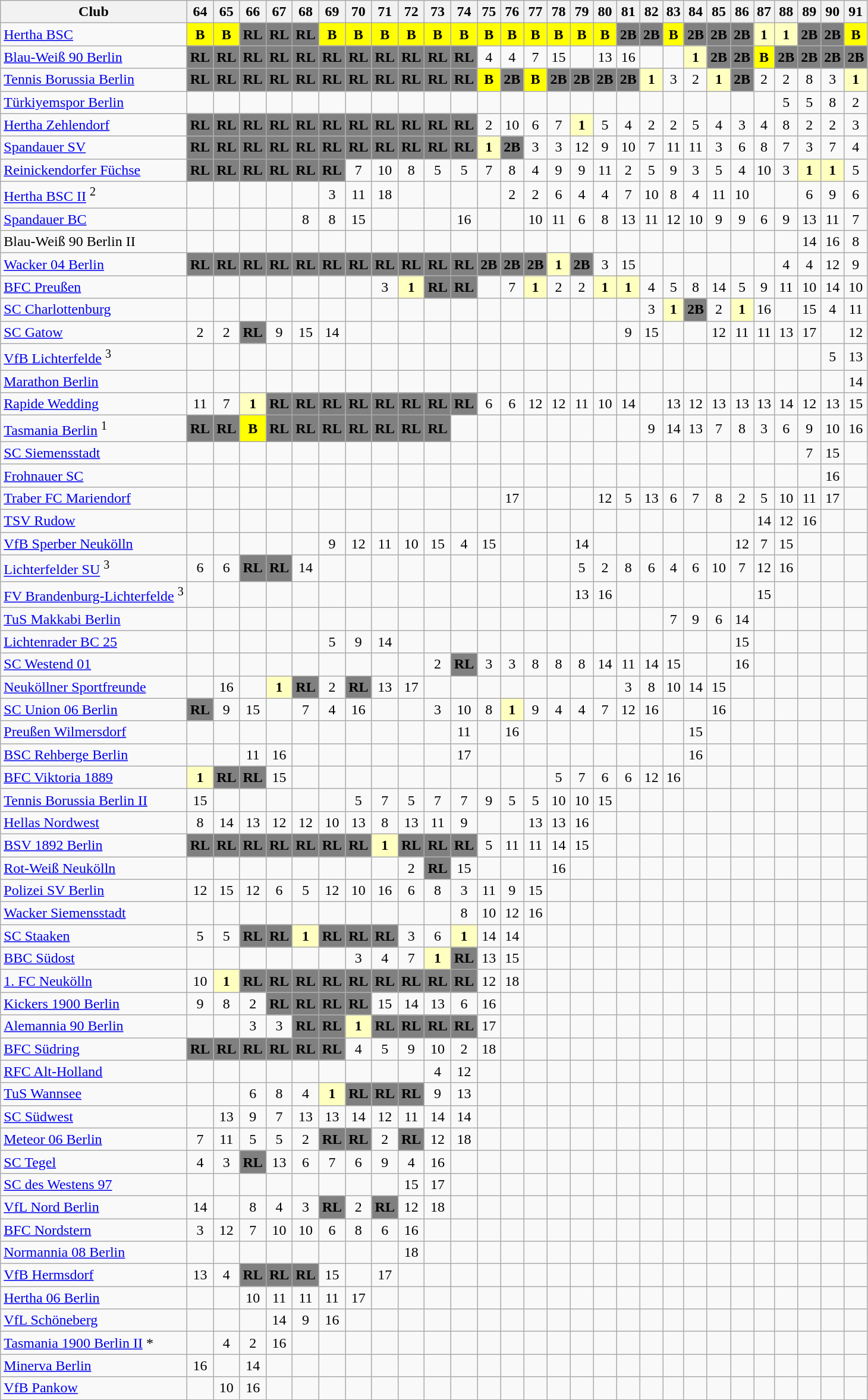<table class="wikitable">
<tr>
<th>Club</th>
<th>64</th>
<th>65</th>
<th>66</th>
<th>67</th>
<th>68</th>
<th>69</th>
<th>70</th>
<th>71</th>
<th>72</th>
<th>73</th>
<th>74</th>
<th>75</th>
<th>76</th>
<th>77</th>
<th>78</th>
<th>79</th>
<th>80</th>
<th>81</th>
<th>82</th>
<th>83</th>
<th>84</th>
<th>85</th>
<th>86</th>
<th>87</th>
<th>88</th>
<th>89</th>
<th>90</th>
<th>91</th>
</tr>
<tr style="text-align:center;">
<td align="left"><a href='#'>Hertha BSC</a></td>
<td style="background:#FFFF00"><strong>B</strong></td>
<td style="background:#FFFF00"><strong>B</strong></td>
<td style="background:#808080"><strong>RL</strong></td>
<td style="background:#808080"><strong>RL</strong></td>
<td style="background:#808080"><strong>RL</strong></td>
<td style="background:#FFFF00"><strong>B</strong></td>
<td style="background:#FFFF00"><strong>B</strong></td>
<td style="background:#FFFF00"><strong>B</strong></td>
<td style="background:#FFFF00"><strong>B</strong></td>
<td style="background:#FFFF00"><strong>B</strong></td>
<td style="background:#FFFF00"><strong>B</strong></td>
<td style="background:#FFFF00"><strong>B</strong></td>
<td style="background:#FFFF00"><strong>B</strong></td>
<td style="background:#FFFF00"><strong>B</strong></td>
<td style="background:#FFFF00"><strong>B</strong></td>
<td style="background:#FFFF00"><strong>B</strong></td>
<td style="background:#FFFF00"><strong>B</strong></td>
<td style="background:#808080"><strong>2B</strong></td>
<td style="background:#808080"><strong>2B</strong></td>
<td style="background:#FFFF00"><strong>B</strong></td>
<td style="background:#808080"><strong>2B</strong></td>
<td style="background:#808080"><strong>2B</strong></td>
<td style="background:#808080"><strong>2B</strong></td>
<td style="background:#ffffbf;"><strong>1</strong></td>
<td style="background:#ffffbf;"><strong>1</strong></td>
<td style="background:#808080"><strong>2B</strong></td>
<td style="background:#808080"><strong>2B</strong></td>
<td style="background:#FFFF00"><strong>B</strong></td>
</tr>
<tr style="text-align:center;">
<td align="left"><a href='#'>Blau-Weiß 90 Berlin</a></td>
<td style="background:#808080"><strong>RL</strong></td>
<td style="background:#808080"><strong>RL</strong></td>
<td style="background:#808080"><strong>RL</strong></td>
<td style="background:#808080"><strong>RL</strong></td>
<td style="background:#808080"><strong>RL</strong></td>
<td style="background:#808080"><strong>RL</strong></td>
<td style="background:#808080"><strong>RL</strong></td>
<td style="background:#808080"><strong>RL</strong></td>
<td style="background:#808080"><strong>RL</strong></td>
<td style="background:#808080"><strong>RL</strong></td>
<td style="background:#808080"><strong>RL</strong></td>
<td>4</td>
<td>4</td>
<td>7</td>
<td>15</td>
<td></td>
<td>13</td>
<td>16</td>
<td></td>
<td></td>
<td style="background:#ffffbf;"><strong>1</strong></td>
<td style="background:#808080"><strong>2B</strong></td>
<td style="background:#808080"><strong>2B</strong></td>
<td style="background:#FFFF00"><strong>B</strong></td>
<td style="background:#808080"><strong>2B</strong></td>
<td style="background:#808080"><strong>2B</strong></td>
<td style="background:#808080"><strong>2B</strong></td>
<td style="background:#808080"><strong>2B</strong></td>
</tr>
<tr style="text-align:center;">
<td align="left"><a href='#'>Tennis Borussia Berlin</a></td>
<td style="background:#808080"><strong>RL</strong></td>
<td style="background:#808080"><strong>RL</strong></td>
<td style="background:#808080"><strong>RL</strong></td>
<td style="background:#808080"><strong>RL</strong></td>
<td style="background:#808080"><strong>RL</strong></td>
<td style="background:#808080"><strong>RL</strong></td>
<td style="background:#808080"><strong>RL</strong></td>
<td style="background:#808080"><strong>RL</strong></td>
<td style="background:#808080"><strong>RL</strong></td>
<td style="background:#808080"><strong>RL</strong></td>
<td style="background:#808080"><strong>RL</strong></td>
<td style="background:#FFFF00"><strong>B</strong></td>
<td style="background:#808080"><strong>2B</strong></td>
<td style="background:#FFFF00"><strong>B</strong></td>
<td style="background:#808080"><strong>2B</strong></td>
<td style="background:#808080"><strong>2B</strong></td>
<td style="background:#808080"><strong>2B</strong></td>
<td style="background:#808080"><strong>2B</strong></td>
<td style="background:#ffffbf;"><strong>1</strong></td>
<td>3</td>
<td>2</td>
<td style="background:#ffffbf;"><strong>1</strong></td>
<td style="background:#808080"><strong>2B</strong></td>
<td>2</td>
<td>2</td>
<td>8</td>
<td>3</td>
<td style="background:#ffffbf;"><strong>1</strong></td>
</tr>
<tr style="text-align:center;">
<td align="left"><a href='#'>Türkiyemspor Berlin</a></td>
<td></td>
<td></td>
<td></td>
<td></td>
<td></td>
<td></td>
<td></td>
<td></td>
<td></td>
<td></td>
<td></td>
<td></td>
<td></td>
<td></td>
<td></td>
<td></td>
<td></td>
<td></td>
<td></td>
<td></td>
<td></td>
<td></td>
<td></td>
<td></td>
<td>5</td>
<td>5</td>
<td>8</td>
<td>2</td>
</tr>
<tr style="text-align:center;">
<td align="left"><a href='#'>Hertha Zehlendorf</a></td>
<td style="background:#808080"><strong>RL</strong></td>
<td style="background:#808080"><strong>RL</strong></td>
<td style="background:#808080"><strong>RL</strong></td>
<td style="background:#808080"><strong>RL</strong></td>
<td style="background:#808080"><strong>RL</strong></td>
<td style="background:#808080"><strong>RL</strong></td>
<td style="background:#808080"><strong>RL</strong></td>
<td style="background:#808080"><strong>RL</strong></td>
<td style="background:#808080"><strong>RL</strong></td>
<td style="background:#808080"><strong>RL</strong></td>
<td style="background:#808080"><strong>RL</strong></td>
<td>2</td>
<td>10</td>
<td>6</td>
<td>7</td>
<td style="background:#ffffbf;"><strong>1</strong></td>
<td>5</td>
<td>4</td>
<td>2</td>
<td>2</td>
<td>5</td>
<td>4</td>
<td>3</td>
<td>4</td>
<td>8</td>
<td>2</td>
<td>2</td>
<td>3</td>
</tr>
<tr style="text-align:center;">
<td align="left"><a href='#'>Spandauer SV</a></td>
<td style="background:#808080"><strong>RL</strong></td>
<td style="background:#808080"><strong>RL</strong></td>
<td style="background:#808080"><strong>RL</strong></td>
<td style="background:#808080"><strong>RL</strong></td>
<td style="background:#808080"><strong>RL</strong></td>
<td style="background:#808080"><strong>RL</strong></td>
<td style="background:#808080"><strong>RL</strong></td>
<td style="background:#808080"><strong>RL</strong></td>
<td style="background:#808080"><strong>RL</strong></td>
<td style="background:#808080"><strong>RL</strong></td>
<td style="background:#808080"><strong>RL</strong></td>
<td style="background:#ffffbf;"><strong>1</strong></td>
<td style="background:#808080"><strong>2B</strong></td>
<td>3</td>
<td>3</td>
<td>12</td>
<td>9</td>
<td>10</td>
<td>7</td>
<td>11</td>
<td>11</td>
<td>3</td>
<td>6</td>
<td>8</td>
<td>7</td>
<td>3</td>
<td>7</td>
<td>4</td>
</tr>
<tr style="text-align:center;">
<td align="left"><a href='#'>Reinickendorfer Füchse</a></td>
<td style="background:#808080"><strong>RL</strong></td>
<td style="background:#808080"><strong>RL</strong></td>
<td style="background:#808080"><strong>RL</strong></td>
<td style="background:#808080"><strong>RL</strong></td>
<td style="background:#808080"><strong>RL</strong></td>
<td style="background:#808080"><strong>RL</strong></td>
<td>7</td>
<td>10</td>
<td>8</td>
<td>5</td>
<td>5</td>
<td>7</td>
<td>8</td>
<td>4</td>
<td>9</td>
<td>9</td>
<td>11</td>
<td>2</td>
<td>5</td>
<td>9</td>
<td>3</td>
<td>5</td>
<td>4</td>
<td>10</td>
<td>3</td>
<td style="background:#ffffbf;"><strong>1</strong></td>
<td style="background:#ffffbf;"><strong>1</strong></td>
<td>5</td>
</tr>
<tr style="text-align:center;">
<td align="left"><a href='#'>Hertha BSC II</a> <sup>2</sup></td>
<td></td>
<td></td>
<td></td>
<td></td>
<td></td>
<td>3</td>
<td>11</td>
<td>18</td>
<td></td>
<td></td>
<td></td>
<td></td>
<td>2</td>
<td>2</td>
<td>6</td>
<td>4</td>
<td>4</td>
<td>7</td>
<td>10</td>
<td>8</td>
<td>4</td>
<td>11</td>
<td>10</td>
<td></td>
<td></td>
<td>6</td>
<td>9</td>
<td>6</td>
</tr>
<tr style="text-align:center;">
<td align="left"><a href='#'>Spandauer BC</a></td>
<td></td>
<td></td>
<td></td>
<td></td>
<td>8</td>
<td>8</td>
<td>15</td>
<td></td>
<td></td>
<td></td>
<td>16</td>
<td></td>
<td></td>
<td>10</td>
<td>11</td>
<td>6</td>
<td>8</td>
<td>13</td>
<td>11</td>
<td>12</td>
<td>10</td>
<td>9</td>
<td>9</td>
<td>6</td>
<td>9</td>
<td>13</td>
<td>11</td>
<td>7</td>
</tr>
<tr style="text-align:center;">
<td align="left">Blau-Weiß 90 Berlin II</td>
<td></td>
<td></td>
<td></td>
<td></td>
<td></td>
<td></td>
<td></td>
<td></td>
<td></td>
<td></td>
<td></td>
<td></td>
<td></td>
<td></td>
<td></td>
<td></td>
<td></td>
<td></td>
<td></td>
<td></td>
<td></td>
<td></td>
<td></td>
<td></td>
<td></td>
<td>14</td>
<td>16</td>
<td>8</td>
</tr>
<tr style="text-align:center;">
<td align="left"><a href='#'>Wacker 04 Berlin</a></td>
<td style="background:#808080"><strong>RL</strong></td>
<td style="background:#808080"><strong>RL</strong></td>
<td style="background:#808080"><strong>RL</strong></td>
<td style="background:#808080"><strong>RL</strong></td>
<td style="background:#808080"><strong>RL</strong></td>
<td style="background:#808080"><strong>RL</strong></td>
<td style="background:#808080"><strong>RL</strong></td>
<td style="background:#808080"><strong>RL</strong></td>
<td style="background:#808080"><strong>RL</strong></td>
<td style="background:#808080"><strong>RL</strong></td>
<td style="background:#808080"><strong>RL</strong></td>
<td style="background:#808080"><strong>2B</strong></td>
<td style="background:#808080"><strong>2B</strong></td>
<td style="background:#808080"><strong>2B</strong></td>
<td style="background:#ffffbf;"><strong>1</strong></td>
<td style="background:#808080"><strong>2B</strong></td>
<td>3</td>
<td>15</td>
<td></td>
<td></td>
<td></td>
<td></td>
<td></td>
<td></td>
<td>4</td>
<td>4</td>
<td>12</td>
<td>9</td>
</tr>
<tr style="text-align:center;">
<td align="left"><a href='#'>BFC Preußen</a></td>
<td></td>
<td></td>
<td></td>
<td></td>
<td></td>
<td></td>
<td></td>
<td>3</td>
<td style="background:#ffffbf;"><strong>1</strong></td>
<td style="background:#808080"><strong>RL</strong></td>
<td style="background:#808080"><strong>RL</strong></td>
<td></td>
<td>7</td>
<td style="background:#ffffbf;"><strong>1</strong></td>
<td>2</td>
<td>2</td>
<td style="background:#ffffbf;"><strong>1</strong></td>
<td style="background:#ffffbf;"><strong>1</strong></td>
<td>4</td>
<td>5</td>
<td>8</td>
<td>14</td>
<td>5</td>
<td>9</td>
<td>11</td>
<td>10</td>
<td>14</td>
<td>10</td>
</tr>
<tr style="text-align:center;">
<td align="left"><a href='#'>SC Charlottenburg</a></td>
<td></td>
<td></td>
<td></td>
<td></td>
<td></td>
<td></td>
<td></td>
<td></td>
<td></td>
<td></td>
<td></td>
<td></td>
<td></td>
<td></td>
<td></td>
<td></td>
<td></td>
<td></td>
<td>3</td>
<td style="background:#ffffbf;"><strong>1</strong></td>
<td style="background:#808080"><strong>2B</strong></td>
<td>2</td>
<td style="background:#ffffbf;"><strong>1</strong></td>
<td>16</td>
<td></td>
<td>15</td>
<td>4</td>
<td>11</td>
</tr>
<tr style="text-align:center;">
<td align="left"><a href='#'>SC Gatow</a></td>
<td>2</td>
<td>2</td>
<td style="background:#808080"><strong>RL</strong></td>
<td>9</td>
<td>15</td>
<td>14</td>
<td></td>
<td></td>
<td></td>
<td></td>
<td></td>
<td></td>
<td></td>
<td></td>
<td></td>
<td></td>
<td></td>
<td>9</td>
<td>15</td>
<td></td>
<td></td>
<td>12</td>
<td>11</td>
<td>11</td>
<td>13</td>
<td>17</td>
<td></td>
<td>12</td>
</tr>
<tr style="text-align:center;">
<td align="left"><a href='#'>VfB Lichterfelde</a> <sup>3</sup></td>
<td></td>
<td></td>
<td></td>
<td></td>
<td></td>
<td></td>
<td></td>
<td></td>
<td></td>
<td></td>
<td></td>
<td></td>
<td></td>
<td></td>
<td></td>
<td></td>
<td></td>
<td></td>
<td></td>
<td></td>
<td></td>
<td></td>
<td></td>
<td></td>
<td></td>
<td></td>
<td>5</td>
<td>13</td>
</tr>
<tr style="text-align:center;">
<td align="left"><a href='#'>Marathon Berlin</a></td>
<td></td>
<td></td>
<td></td>
<td></td>
<td></td>
<td></td>
<td></td>
<td></td>
<td></td>
<td></td>
<td></td>
<td></td>
<td></td>
<td></td>
<td></td>
<td></td>
<td></td>
<td></td>
<td></td>
<td></td>
<td></td>
<td></td>
<td></td>
<td></td>
<td></td>
<td></td>
<td></td>
<td>14</td>
</tr>
<tr style="text-align:center;">
<td align="left"><a href='#'>Rapide Wedding</a></td>
<td>11</td>
<td>7</td>
<td style="background:#ffffbf;"><strong>1</strong></td>
<td style="background:#808080"><strong>RL</strong></td>
<td style="background:#808080"><strong>RL</strong></td>
<td style="background:#808080"><strong>RL</strong></td>
<td style="background:#808080"><strong>RL</strong></td>
<td style="background:#808080"><strong>RL</strong></td>
<td style="background:#808080"><strong>RL</strong></td>
<td style="background:#808080"><strong>RL</strong></td>
<td style="background:#808080"><strong>RL</strong></td>
<td>6</td>
<td>6</td>
<td>12</td>
<td>12</td>
<td>11</td>
<td>10</td>
<td>14</td>
<td></td>
<td>13</td>
<td>12</td>
<td>13</td>
<td>13</td>
<td>13</td>
<td>14</td>
<td>12</td>
<td>13</td>
<td>15</td>
</tr>
<tr style="text-align:center;">
<td align="left"><a href='#'>Tasmania Berlin</a> <sup>1</sup></td>
<td style="background:#808080"><strong>RL</strong></td>
<td style="background:#808080"><strong>RL</strong></td>
<td style="background:#FFFF00"><strong>B</strong></td>
<td style="background:#808080"><strong>RL</strong></td>
<td style="background:#808080"><strong>RL</strong></td>
<td style="background:#808080"><strong>RL</strong></td>
<td style="background:#808080"><strong>RL</strong></td>
<td style="background:#808080"><strong>RL</strong></td>
<td style="background:#808080"><strong>RL</strong></td>
<td style="background:#808080"><strong>RL</strong></td>
<td></td>
<td></td>
<td></td>
<td></td>
<td></td>
<td></td>
<td></td>
<td></td>
<td>9</td>
<td>14</td>
<td>13</td>
<td>7</td>
<td>8</td>
<td>3</td>
<td>6</td>
<td>9</td>
<td>10</td>
<td>16</td>
</tr>
<tr style="text-align:center;">
<td align="left"><a href='#'>SC Siemensstadt</a></td>
<td></td>
<td></td>
<td></td>
<td></td>
<td></td>
<td></td>
<td></td>
<td></td>
<td></td>
<td></td>
<td></td>
<td></td>
<td></td>
<td></td>
<td></td>
<td></td>
<td></td>
<td></td>
<td></td>
<td></td>
<td></td>
<td></td>
<td></td>
<td></td>
<td></td>
<td>7</td>
<td>15</td>
<td></td>
</tr>
<tr style="text-align:center;">
<td align="left"><a href='#'>Frohnauer SC</a></td>
<td></td>
<td></td>
<td></td>
<td></td>
<td></td>
<td></td>
<td></td>
<td></td>
<td></td>
<td></td>
<td></td>
<td></td>
<td></td>
<td></td>
<td></td>
<td></td>
<td></td>
<td></td>
<td></td>
<td></td>
<td></td>
<td></td>
<td></td>
<td></td>
<td></td>
<td></td>
<td>16</td>
<td></td>
</tr>
<tr style="text-align:center;">
<td align="left"><a href='#'>Traber FC Mariendorf</a></td>
<td></td>
<td></td>
<td></td>
<td></td>
<td></td>
<td></td>
<td></td>
<td></td>
<td></td>
<td></td>
<td></td>
<td></td>
<td>17</td>
<td></td>
<td></td>
<td></td>
<td>12</td>
<td>5</td>
<td>13</td>
<td>6</td>
<td>7</td>
<td>8</td>
<td>2</td>
<td>5</td>
<td>10</td>
<td>11</td>
<td>17</td>
<td></td>
</tr>
<tr style="text-align:center;">
<td align="left"><a href='#'>TSV Rudow</a></td>
<td></td>
<td></td>
<td></td>
<td></td>
<td></td>
<td></td>
<td></td>
<td></td>
<td></td>
<td></td>
<td></td>
<td></td>
<td></td>
<td></td>
<td></td>
<td></td>
<td></td>
<td></td>
<td></td>
<td></td>
<td></td>
<td></td>
<td></td>
<td>14</td>
<td>12</td>
<td>16</td>
<td></td>
<td></td>
</tr>
<tr style="text-align:center;">
<td align="left"><a href='#'>VfB Sperber Neukölln</a></td>
<td></td>
<td></td>
<td></td>
<td></td>
<td></td>
<td>9</td>
<td>12</td>
<td>11</td>
<td>10</td>
<td>15</td>
<td>4</td>
<td>15</td>
<td></td>
<td></td>
<td></td>
<td>14</td>
<td></td>
<td></td>
<td></td>
<td></td>
<td></td>
<td></td>
<td>12</td>
<td>7</td>
<td>15</td>
<td></td>
<td></td>
<td></td>
</tr>
<tr style="text-align:center;">
<td align="left"><a href='#'>Lichterfelder SU</a> <sup>3</sup></td>
<td>6</td>
<td>6</td>
<td style="background:#808080"><strong>RL</strong></td>
<td style="background:#808080"><strong>RL</strong></td>
<td>14</td>
<td></td>
<td></td>
<td></td>
<td></td>
<td></td>
<td></td>
<td></td>
<td></td>
<td></td>
<td></td>
<td>5</td>
<td>2</td>
<td>8</td>
<td>6</td>
<td>4</td>
<td>6</td>
<td>10</td>
<td>7</td>
<td>12</td>
<td>16</td>
<td></td>
<td></td>
<td></td>
</tr>
<tr style="text-align:center;">
<td align="left"><a href='#'>FV Brandenburg-Lichterfelde</a> <sup>3</sup></td>
<td></td>
<td></td>
<td></td>
<td></td>
<td></td>
<td></td>
<td></td>
<td></td>
<td></td>
<td></td>
<td></td>
<td></td>
<td></td>
<td></td>
<td></td>
<td>13</td>
<td>16</td>
<td></td>
<td></td>
<td></td>
<td></td>
<td></td>
<td></td>
<td>15</td>
<td></td>
<td></td>
<td></td>
<td></td>
</tr>
<tr style="text-align:center;">
<td align="left"><a href='#'>TuS Makkabi Berlin</a></td>
<td></td>
<td></td>
<td></td>
<td></td>
<td></td>
<td></td>
<td></td>
<td></td>
<td></td>
<td></td>
<td></td>
<td></td>
<td></td>
<td></td>
<td></td>
<td></td>
<td></td>
<td></td>
<td></td>
<td>7</td>
<td>9</td>
<td>6</td>
<td>14</td>
<td></td>
<td></td>
<td></td>
<td></td>
<td></td>
</tr>
<tr style="text-align:center;">
<td align="left"><a href='#'>Lichtenrader BC 25</a></td>
<td></td>
<td></td>
<td></td>
<td></td>
<td></td>
<td>5</td>
<td>9</td>
<td>14</td>
<td></td>
<td></td>
<td></td>
<td></td>
<td></td>
<td></td>
<td></td>
<td></td>
<td></td>
<td></td>
<td></td>
<td></td>
<td></td>
<td></td>
<td>15</td>
<td></td>
<td></td>
<td></td>
<td></td>
<td></td>
</tr>
<tr style="text-align:center;">
<td align="left"><a href='#'>SC Westend 01</a></td>
<td></td>
<td></td>
<td></td>
<td></td>
<td></td>
<td></td>
<td></td>
<td></td>
<td></td>
<td>2</td>
<td style="background:#808080"><strong>RL</strong></td>
<td>3</td>
<td>3</td>
<td>8</td>
<td>8</td>
<td>8</td>
<td>14</td>
<td>11</td>
<td>14</td>
<td>15</td>
<td></td>
<td></td>
<td>16</td>
<td></td>
<td></td>
<td></td>
<td></td>
<td></td>
</tr>
<tr style="text-align:center;">
<td align="left"><a href='#'>Neuköllner Sportfreunde</a></td>
<td></td>
<td>16</td>
<td></td>
<td style="background:#ffffbf;"><strong>1</strong></td>
<td style="background:#808080"><strong>RL</strong></td>
<td>2</td>
<td style="background:#808080"><strong>RL</strong></td>
<td>13</td>
<td>17</td>
<td></td>
<td></td>
<td></td>
<td></td>
<td></td>
<td></td>
<td></td>
<td></td>
<td>3</td>
<td>8</td>
<td>10</td>
<td>14</td>
<td>15</td>
<td></td>
<td></td>
<td></td>
<td></td>
<td></td>
<td></td>
</tr>
<tr style="text-align:center;">
<td align="left"><a href='#'>SC Union 06 Berlin</a></td>
<td style="background:#808080"><strong>RL</strong></td>
<td>9</td>
<td>15</td>
<td></td>
<td>7</td>
<td>4</td>
<td>16</td>
<td></td>
<td></td>
<td>3</td>
<td>10</td>
<td>8</td>
<td style="background:#ffffbf;"><strong>1</strong></td>
<td>9</td>
<td>4</td>
<td>4</td>
<td>7</td>
<td>12</td>
<td>16</td>
<td></td>
<td></td>
<td>16</td>
<td></td>
<td></td>
<td></td>
<td></td>
<td></td>
<td></td>
</tr>
<tr style="text-align:center;">
<td align="left"><a href='#'>Preußen Wilmersdorf</a></td>
<td></td>
<td></td>
<td></td>
<td></td>
<td></td>
<td></td>
<td></td>
<td></td>
<td></td>
<td></td>
<td>11</td>
<td></td>
<td>16</td>
<td></td>
<td></td>
<td></td>
<td></td>
<td></td>
<td></td>
<td></td>
<td>15</td>
<td></td>
<td></td>
<td></td>
<td></td>
<td></td>
<td></td>
<td></td>
</tr>
<tr style="text-align:center;">
<td align="left"><a href='#'>BSC Rehberge Berlin</a></td>
<td></td>
<td></td>
<td>11</td>
<td>16</td>
<td></td>
<td></td>
<td></td>
<td></td>
<td></td>
<td></td>
<td>17</td>
<td></td>
<td></td>
<td></td>
<td></td>
<td></td>
<td></td>
<td></td>
<td></td>
<td></td>
<td>16</td>
<td></td>
<td></td>
<td></td>
<td></td>
<td></td>
<td></td>
<td></td>
</tr>
<tr style="text-align:center;">
<td align="left"><a href='#'>BFC Viktoria 1889</a></td>
<td style="background:#ffffbf;"><strong>1</strong></td>
<td style="background:#808080"><strong>RL</strong></td>
<td style="background:#808080"><strong>RL</strong></td>
<td>15</td>
<td></td>
<td></td>
<td></td>
<td></td>
<td></td>
<td></td>
<td></td>
<td></td>
<td></td>
<td></td>
<td>5</td>
<td>7</td>
<td>6</td>
<td>6</td>
<td>12</td>
<td>16</td>
<td></td>
<td></td>
<td></td>
<td></td>
<td></td>
<td></td>
<td></td>
<td></td>
</tr>
<tr style="text-align:center;">
<td align="left"><a href='#'>Tennis Borussia Berlin II</a></td>
<td>15</td>
<td></td>
<td></td>
<td></td>
<td></td>
<td></td>
<td>5</td>
<td>7</td>
<td>5</td>
<td>7</td>
<td>7</td>
<td>9</td>
<td>5</td>
<td>5</td>
<td>10</td>
<td>10</td>
<td>15</td>
<td></td>
<td></td>
<td></td>
<td></td>
<td></td>
<td></td>
<td></td>
<td></td>
<td></td>
<td></td>
<td></td>
</tr>
<tr style="text-align:center;">
<td align="left"><a href='#'>Hellas Nordwest</a></td>
<td>8</td>
<td>14</td>
<td>13</td>
<td>12</td>
<td>12</td>
<td>10</td>
<td>13</td>
<td>8</td>
<td>13</td>
<td>11</td>
<td>9</td>
<td></td>
<td></td>
<td>13</td>
<td>13</td>
<td>16</td>
<td></td>
<td></td>
<td></td>
<td></td>
<td></td>
<td></td>
<td></td>
<td></td>
<td></td>
<td></td>
<td></td>
<td></td>
</tr>
<tr style="text-align:center;">
<td align="left"><a href='#'>BSV 1892 Berlin</a></td>
<td style="background:#808080"><strong>RL</strong></td>
<td style="background:#808080"><strong>RL</strong></td>
<td style="background:#808080"><strong>RL</strong></td>
<td style="background:#808080"><strong>RL</strong></td>
<td style="background:#808080"><strong>RL</strong></td>
<td style="background:#808080"><strong>RL</strong></td>
<td style="background:#808080"><strong>RL</strong></td>
<td style="background:#ffffbf;"><strong>1</strong></td>
<td style="background:#808080"><strong>RL</strong></td>
<td style="background:#808080"><strong>RL</strong></td>
<td style="background:#808080"><strong>RL</strong></td>
<td>5</td>
<td>11</td>
<td>11</td>
<td>14</td>
<td>15</td>
<td></td>
<td></td>
<td></td>
<td></td>
<td></td>
<td></td>
<td></td>
<td></td>
<td></td>
<td></td>
<td></td>
<td></td>
</tr>
<tr style="text-align:center;">
<td align="left"><a href='#'>Rot-Weiß Neukölln</a></td>
<td></td>
<td></td>
<td></td>
<td></td>
<td></td>
<td></td>
<td></td>
<td></td>
<td>2</td>
<td style="background:#808080"><strong>RL</strong></td>
<td>15</td>
<td></td>
<td></td>
<td></td>
<td>16</td>
<td></td>
<td></td>
<td></td>
<td></td>
<td></td>
<td></td>
<td></td>
<td></td>
<td></td>
<td></td>
<td></td>
<td></td>
<td></td>
</tr>
<tr style="text-align:center;">
<td align="left"><a href='#'>Polizei SV Berlin</a></td>
<td>12</td>
<td>15</td>
<td>12</td>
<td>6</td>
<td>5</td>
<td>12</td>
<td>10</td>
<td>16</td>
<td>6</td>
<td>8</td>
<td>3</td>
<td>11</td>
<td>9</td>
<td>15</td>
<td></td>
<td></td>
<td></td>
<td></td>
<td></td>
<td></td>
<td></td>
<td></td>
<td></td>
<td></td>
<td></td>
<td></td>
<td></td>
<td></td>
</tr>
<tr style="text-align:center;">
<td align="left"><a href='#'>Wacker Siemensstadt</a></td>
<td></td>
<td></td>
<td></td>
<td></td>
<td></td>
<td></td>
<td></td>
<td></td>
<td></td>
<td></td>
<td>8</td>
<td>10</td>
<td>12</td>
<td>16</td>
<td></td>
<td></td>
<td></td>
<td></td>
<td></td>
<td></td>
<td></td>
<td></td>
<td></td>
<td></td>
<td></td>
<td></td>
<td></td>
<td></td>
</tr>
<tr style="text-align:center;">
<td align="left"><a href='#'>SC Staaken</a></td>
<td>5</td>
<td>5</td>
<td style="background:#808080"><strong>RL</strong></td>
<td style="background:#808080"><strong>RL</strong></td>
<td style="background:#ffffbf;"><strong>1</strong></td>
<td style="background:#808080"><strong>RL</strong></td>
<td style="background:#808080"><strong>RL</strong></td>
<td style="background:#808080"><strong>RL</strong></td>
<td>3</td>
<td>6</td>
<td style="background:#ffffbf;"><strong>1</strong></td>
<td>14</td>
<td>14</td>
<td></td>
<td></td>
<td></td>
<td></td>
<td></td>
<td></td>
<td></td>
<td></td>
<td></td>
<td></td>
<td></td>
<td></td>
<td></td>
<td></td>
<td></td>
</tr>
<tr style="text-align:center;">
<td align="left"><a href='#'>BBC Südost</a></td>
<td></td>
<td></td>
<td></td>
<td></td>
<td></td>
<td></td>
<td>3</td>
<td>4</td>
<td>7</td>
<td style="background:#ffffbf;"><strong>1</strong></td>
<td style="background:#808080"><strong>RL</strong></td>
<td>13</td>
<td>15</td>
<td></td>
<td></td>
<td></td>
<td></td>
<td></td>
<td></td>
<td></td>
<td></td>
<td></td>
<td></td>
<td></td>
<td></td>
<td></td>
<td></td>
<td></td>
</tr>
<tr style="text-align:center;">
<td align="left"><a href='#'>1. FC Neukölln</a></td>
<td>10</td>
<td style="background:#ffffbf;"><strong>1</strong></td>
<td style="background:#808080"><strong>RL</strong></td>
<td style="background:#808080"><strong>RL</strong></td>
<td style="background:#808080"><strong>RL</strong></td>
<td style="background:#808080"><strong>RL</strong></td>
<td style="background:#808080"><strong>RL</strong></td>
<td style="background:#808080"><strong>RL</strong></td>
<td style="background:#808080"><strong>RL</strong></td>
<td style="background:#808080"><strong>RL</strong></td>
<td style="background:#808080"><strong>RL</strong></td>
<td>12</td>
<td>18</td>
<td></td>
<td></td>
<td></td>
<td></td>
<td></td>
<td></td>
<td></td>
<td></td>
<td></td>
<td></td>
<td></td>
<td></td>
<td></td>
<td></td>
<td></td>
</tr>
<tr style="text-align:center;">
<td align="left"><a href='#'>Kickers 1900 Berlin</a></td>
<td>9</td>
<td>8</td>
<td>2</td>
<td style="background:#808080"><strong>RL</strong></td>
<td style="background:#808080"><strong>RL</strong></td>
<td style="background:#808080"><strong>RL</strong></td>
<td style="background:#808080"><strong>RL</strong></td>
<td>15</td>
<td>14</td>
<td>13</td>
<td>6</td>
<td>16</td>
<td></td>
<td></td>
<td></td>
<td></td>
<td></td>
<td></td>
<td></td>
<td></td>
<td></td>
<td></td>
<td></td>
<td></td>
<td></td>
<td></td>
<td></td>
<td></td>
</tr>
<tr style="text-align:center;">
<td align="left"><a href='#'>Alemannia 90 Berlin</a></td>
<td></td>
<td></td>
<td>3</td>
<td>3</td>
<td style="background:#808080"><strong>RL</strong></td>
<td style="background:#808080"><strong>RL</strong></td>
<td style="background:#ffffbf;"><strong>1</strong></td>
<td style="background:#808080"><strong>RL</strong></td>
<td style="background:#808080"><strong>RL</strong></td>
<td style="background:#808080"><strong>RL</strong></td>
<td style="background:#808080"><strong>RL</strong></td>
<td>17</td>
<td></td>
<td></td>
<td></td>
<td></td>
<td></td>
<td></td>
<td></td>
<td></td>
<td></td>
<td></td>
<td></td>
<td></td>
<td></td>
<td></td>
<td></td>
<td></td>
</tr>
<tr style="text-align:center;">
<td align="left"><a href='#'>BFC Südring</a></td>
<td style="background:#808080"><strong>RL</strong></td>
<td style="background:#808080"><strong>RL</strong></td>
<td style="background:#808080"><strong>RL</strong></td>
<td style="background:#808080"><strong>RL</strong></td>
<td style="background:#808080"><strong>RL</strong></td>
<td style="background:#808080"><strong>RL</strong></td>
<td>4</td>
<td>5</td>
<td>9</td>
<td>10</td>
<td>2</td>
<td>18</td>
<td></td>
<td></td>
<td></td>
<td></td>
<td></td>
<td></td>
<td></td>
<td></td>
<td></td>
<td></td>
<td></td>
<td></td>
<td></td>
<td></td>
<td></td>
<td></td>
</tr>
<tr style="text-align:center;">
<td align="left"><a href='#'>RFC Alt-Holland</a></td>
<td></td>
<td></td>
<td></td>
<td></td>
<td></td>
<td></td>
<td></td>
<td></td>
<td></td>
<td>4</td>
<td>12</td>
<td></td>
<td></td>
<td></td>
<td></td>
<td></td>
<td></td>
<td></td>
<td></td>
<td></td>
<td></td>
<td></td>
<td></td>
<td></td>
<td></td>
<td></td>
<td></td>
<td></td>
</tr>
<tr style="text-align:center;">
<td align="left"><a href='#'>TuS Wannsee</a></td>
<td></td>
<td></td>
<td>6</td>
<td>8</td>
<td>4</td>
<td style="background:#ffffbf;"><strong>1</strong></td>
<td style="background:#808080"><strong>RL</strong></td>
<td style="background:#808080"><strong>RL</strong></td>
<td style="background:#808080"><strong>RL</strong></td>
<td>9</td>
<td>13</td>
<td></td>
<td></td>
<td></td>
<td></td>
<td></td>
<td></td>
<td></td>
<td></td>
<td></td>
<td></td>
<td></td>
<td></td>
<td></td>
<td></td>
<td></td>
<td></td>
<td></td>
</tr>
<tr style="text-align:center;">
<td align="left"><a href='#'>SC Südwest</a></td>
<td></td>
<td>13</td>
<td>9</td>
<td>7</td>
<td>13</td>
<td>13</td>
<td>14</td>
<td>12</td>
<td>11</td>
<td>14</td>
<td>14</td>
<td></td>
<td></td>
<td></td>
<td></td>
<td></td>
<td></td>
<td></td>
<td></td>
<td></td>
<td></td>
<td></td>
<td></td>
<td></td>
<td></td>
<td></td>
<td></td>
<td></td>
</tr>
<tr style="text-align:center;">
<td align="left"><a href='#'>Meteor 06 Berlin</a></td>
<td>7</td>
<td>11</td>
<td>5</td>
<td>5</td>
<td>2</td>
<td style="background:#808080"><strong>RL</strong></td>
<td style="background:#808080"><strong>RL</strong></td>
<td>2</td>
<td style="background:#808080"><strong>RL</strong></td>
<td>12</td>
<td>18</td>
<td></td>
<td></td>
<td></td>
<td></td>
<td></td>
<td></td>
<td></td>
<td></td>
<td></td>
<td></td>
<td></td>
<td></td>
<td></td>
<td></td>
<td></td>
<td></td>
<td></td>
</tr>
<tr style="text-align:center;">
<td align="left"><a href='#'>SC Tegel</a></td>
<td>4</td>
<td>3</td>
<td style="background:#808080"><strong>RL</strong></td>
<td>13</td>
<td>6</td>
<td>7</td>
<td>6</td>
<td>9</td>
<td>4</td>
<td>16</td>
<td></td>
<td></td>
<td></td>
<td></td>
<td></td>
<td></td>
<td></td>
<td></td>
<td></td>
<td></td>
<td></td>
<td></td>
<td></td>
<td></td>
<td></td>
<td></td>
<td></td>
<td></td>
</tr>
<tr style="text-align:center;">
<td align="left"><a href='#'>SC des Westens 97</a></td>
<td></td>
<td></td>
<td></td>
<td></td>
<td></td>
<td></td>
<td></td>
<td></td>
<td>15</td>
<td>17</td>
<td></td>
<td></td>
<td></td>
<td></td>
<td></td>
<td></td>
<td></td>
<td></td>
<td></td>
<td></td>
<td></td>
<td></td>
<td></td>
<td></td>
<td></td>
<td></td>
<td></td>
<td></td>
</tr>
<tr style="text-align:center;">
<td align="left"><a href='#'>VfL Nord Berlin</a></td>
<td>14</td>
<td></td>
<td>8</td>
<td>4</td>
<td>3</td>
<td style="background:#808080"><strong>RL</strong></td>
<td>2</td>
<td style="background:#808080"><strong>RL</strong></td>
<td>12</td>
<td>18</td>
<td></td>
<td></td>
<td></td>
<td></td>
<td></td>
<td></td>
<td></td>
<td></td>
<td></td>
<td></td>
<td></td>
<td></td>
<td></td>
<td></td>
<td></td>
<td></td>
<td></td>
<td></td>
</tr>
<tr style="text-align:center;">
<td align="left"><a href='#'>BFC Nordstern</a></td>
<td>3</td>
<td>12</td>
<td>7</td>
<td>10</td>
<td>10</td>
<td>6</td>
<td>8</td>
<td>6</td>
<td>16</td>
<td></td>
<td></td>
<td></td>
<td></td>
<td></td>
<td></td>
<td></td>
<td></td>
<td></td>
<td></td>
<td></td>
<td></td>
<td></td>
<td></td>
<td></td>
<td></td>
<td></td>
<td></td>
<td></td>
</tr>
<tr style="text-align:center;">
<td align="left"><a href='#'>Normannia 08 Berlin</a></td>
<td></td>
<td></td>
<td></td>
<td></td>
<td></td>
<td></td>
<td></td>
<td></td>
<td>18</td>
<td></td>
<td></td>
<td></td>
<td></td>
<td></td>
<td></td>
<td></td>
<td></td>
<td></td>
<td></td>
<td></td>
<td></td>
<td></td>
<td></td>
<td></td>
<td></td>
<td></td>
<td></td>
<td></td>
</tr>
<tr style="text-align:center;">
<td align="left"><a href='#'>VfB Hermsdorf</a></td>
<td>13</td>
<td>4</td>
<td style="background:#808080"><strong>RL</strong></td>
<td style="background:#808080"><strong>RL</strong></td>
<td style="background:#808080"><strong>RL</strong></td>
<td>15</td>
<td></td>
<td>17</td>
<td></td>
<td></td>
<td></td>
<td></td>
<td></td>
<td></td>
<td></td>
<td></td>
<td></td>
<td></td>
<td></td>
<td></td>
<td></td>
<td></td>
<td></td>
<td></td>
<td></td>
<td></td>
<td></td>
<td></td>
</tr>
<tr style="text-align:center;">
<td align="left"><a href='#'>Hertha 06 Berlin</a></td>
<td></td>
<td></td>
<td>10</td>
<td>11</td>
<td>11</td>
<td>11</td>
<td>17</td>
<td></td>
<td></td>
<td></td>
<td></td>
<td></td>
<td></td>
<td></td>
<td></td>
<td></td>
<td></td>
<td></td>
<td></td>
<td></td>
<td></td>
<td></td>
<td></td>
<td></td>
<td></td>
<td></td>
<td></td>
<td></td>
</tr>
<tr style="text-align:center;">
<td align="left"><a href='#'>VfL Schöneberg</a></td>
<td></td>
<td></td>
<td></td>
<td>14</td>
<td>9</td>
<td>16</td>
<td></td>
<td></td>
<td></td>
<td></td>
<td></td>
<td></td>
<td></td>
<td></td>
<td></td>
<td></td>
<td></td>
<td></td>
<td></td>
<td></td>
<td></td>
<td></td>
<td></td>
<td></td>
<td></td>
<td></td>
<td></td>
<td></td>
</tr>
<tr style="text-align:center;">
<td align="left"><a href='#'>Tasmania 1900 Berlin II</a> *</td>
<td></td>
<td>4</td>
<td>2</td>
<td>16</td>
<td></td>
<td></td>
<td></td>
<td></td>
<td></td>
<td></td>
<td></td>
<td></td>
<td></td>
<td></td>
<td></td>
<td></td>
<td></td>
<td></td>
<td></td>
<td></td>
<td></td>
<td></td>
<td></td>
<td></td>
<td></td>
<td></td>
<td></td>
<td></td>
</tr>
<tr style="text-align:center;">
<td align="left"><a href='#'>Minerva Berlin</a></td>
<td>16</td>
<td></td>
<td>14</td>
<td></td>
<td></td>
<td></td>
<td></td>
<td></td>
<td></td>
<td></td>
<td></td>
<td></td>
<td></td>
<td></td>
<td></td>
<td></td>
<td></td>
<td></td>
<td></td>
<td></td>
<td></td>
<td></td>
<td></td>
<td></td>
<td></td>
<td></td>
<td></td>
<td></td>
</tr>
<tr style="text-align:center;">
<td align="left"><a href='#'>VfB Pankow</a></td>
<td></td>
<td>10</td>
<td>16</td>
<td></td>
<td></td>
<td></td>
<td></td>
<td></td>
<td></td>
<td></td>
<td></td>
<td></td>
<td></td>
<td></td>
<td></td>
<td></td>
<td></td>
<td></td>
<td></td>
<td></td>
<td></td>
<td></td>
<td></td>
<td></td>
<td></td>
<td></td>
<td></td>
<td></td>
</tr>
</table>
